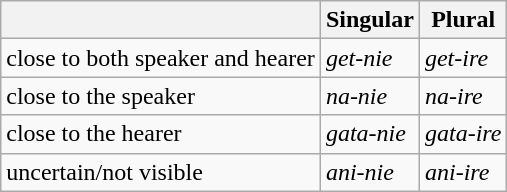<table class="wikitable">
<tr>
<th></th>
<th>Singular</th>
<th>Plural</th>
</tr>
<tr>
<td>close to both speaker and hearer</td>
<td><em>get-nie</em></td>
<td><em>get-ire</em></td>
</tr>
<tr>
<td>close to the speaker</td>
<td><em>na-nie</em></td>
<td><em>na-ire</em></td>
</tr>
<tr>
<td>close to the hearer</td>
<td><em>gata-nie</em></td>
<td><em>gata-ire</em></td>
</tr>
<tr>
<td>uncertain/not visible</td>
<td><em>ani-nie</em></td>
<td><em>ani-ire</em></td>
</tr>
</table>
